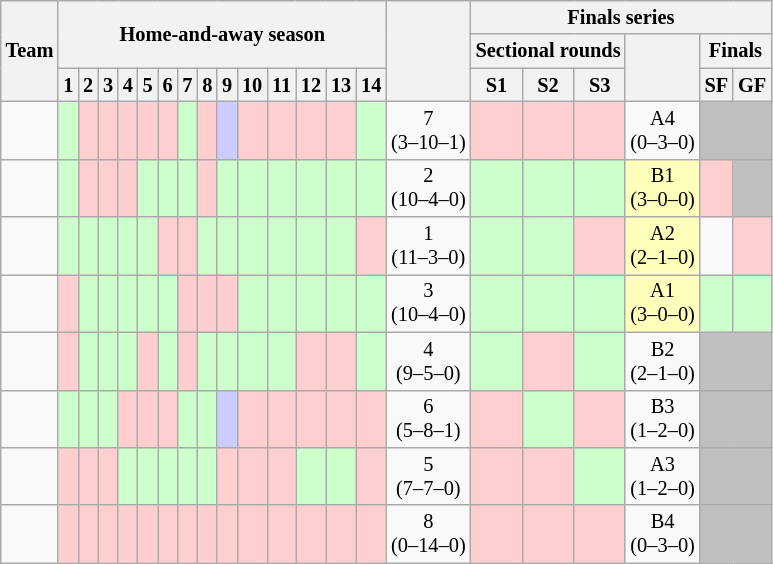<table class="wikitable sortable" style="font-size:85%; text-align:center">
<tr>
<th rowspan=3>Team</th>
<th colspan=14 rowspan=2>Home-and-away season</th>
<th rowspan=3></th>
<th colspan=6>Finals series</th>
</tr>
<tr>
<th colspan=3>Sectional rounds</th>
<th rowspan=2></th>
<th colspan=2>Finals</th>
</tr>
<tr>
<th>1</th>
<th>2</th>
<th>3</th>
<th>4</th>
<th>5</th>
<th>6</th>
<th>7</th>
<th>8</th>
<th>9</th>
<th>10</th>
<th>11</th>
<th>12</th>
<th>13</th>
<th>14</th>
<th>S1</th>
<th>S2</th>
<th>S3</th>
<th>SF</th>
<th>GF</th>
</tr>
<tr>
<td align=left></td>
<td bgcolor=CCFFCC><strong></strong></td>
<td bgcolor=FFCFCF></td>
<td bgcolor=FFCFCF><strong></strong></td>
<td bgcolor=FFCFCF><strong></strong></td>
<td bgcolor=FFCFCF></td>
<td bgcolor=FFCFCF></td>
<td bgcolor=CCFFCC><strong></strong></td>
<td bgcolor=FFCFCF></td>
<td bgcolor=CCCCFF><strong></strong></td>
<td bgcolor=FFCFCF></td>
<td bgcolor=FFCFCF></td>
<td bgcolor=FFCFCF><strong></strong></td>
<td bgcolor=FFCFCF><strong></strong></td>
<td bgcolor=CCFFCC></td>
<td>7<br>(3–10–1)</td>
<td bgcolor=FFCFCF></td>
<td bgcolor=FFCFCF></td>
<td bgcolor=FFCFCF></td>
<td>A4<br>(0–3–0)</td>
<td colspan=2 bgcolor=C0C0C0></td>
</tr>
<tr>
<td align=left></td>
<td bgcolor=CCFFCC><strong></strong></td>
<td bgcolor=FFCFCF></td>
<td bgcolor=FFCFCF></td>
<td bgcolor=FFCFCF></td>
<td bgcolor=CCFFCC><strong></strong></td>
<td bgcolor=CCFFCC></td>
<td bgcolor=CCFFCC><strong></strong></td>
<td bgcolor=FFCFCF></td>
<td bgcolor=CCFFCC><strong></strong></td>
<td bgcolor=CCFFCC><strong></strong></td>
<td bgcolor=CCFFCC><strong></strong></td>
<td bgcolor=CCFFCC></td>
<td bgcolor=CCFFCC><strong></strong></td>
<td bgcolor=CCFFCC></td>
<td>2<br>(10–4–0)</td>
<td bgcolor=CCFFCC></td>
<td bgcolor=CCFFCC><strong></strong></td>
<td bgcolor=CCFFCC><strong></strong></td>
<td bgcolor=FFFFBB>B1<br>(3–0–0)</td>
<td bgcolor=FFCFCF></td>
<td bgcolor=C0C0C0></td>
</tr>
<tr>
<td align=left></td>
<td bgcolor=CCFFCC><strong></strong></td>
<td bgcolor=CCFFCC></td>
<td bgcolor=CCFFCC></td>
<td bgcolor=CCFFCC><strong></strong></td>
<td bgcolor=CCFFCC><strong></strong></td>
<td bgcolor=FFCFCF></td>
<td bgcolor=FFCFCF></td>
<td bgcolor=CCFFCC></td>
<td bgcolor=CCFFCC><strong></strong></td>
<td bgcolor=CCFFCC><strong></strong></td>
<td bgcolor=CCFFCC></td>
<td bgcolor=CCFFCC></td>
<td bgcolor=CCFFCC><strong></strong></td>
<td bgcolor=FFCFCF><strong></strong></td>
<td>1<br>(11–3–0)</td>
<td bgcolor=CCFFCC><strong></strong></td>
<td bgcolor=CCFFCC></td>
<td bgcolor=FFCFCF></td>
<td bgcolor=FFFFBB>A2<br>(2–1–0)</td>
<td></td>
<td bgcolor=FFCFCF><strong></strong></td>
</tr>
<tr>
<td align=left></td>
<td bgcolor=FFCFCF></td>
<td bgcolor=CCFFCC><strong></strong></td>
<td bgcolor=CCFFCC></td>
<td bgcolor=CCFFCC><strong></strong></td>
<td bgcolor=CCFFCC></td>
<td bgcolor=CCFFCC><strong></strong></td>
<td bgcolor=FFCFCF></td>
<td bgcolor=FFCFCF><strong></strong></td>
<td bgcolor=FFCFCF></td>
<td bgcolor=CCFFCC><strong></strong></td>
<td bgcolor=CCFFCC></td>
<td bgcolor=CCFFCC><strong></strong></td>
<td bgcolor=CCFFCC></td>
<td bgcolor=CCFFCC><strong></strong></td>
<td>3<br>(10–4–0)</td>
<td bgcolor=CCFFCC></td>
<td bgcolor=CCFFCC><strong></strong></td>
<td bgcolor=CCFFCC><strong></strong></td>
<td bgcolor=FFFFBB>A1<br>(3–0–0)</td>
<td bgcolor=CCFFCC><strong></strong></td>
<td bgcolor=CCFFCC></td>
</tr>
<tr>
<td align=left></td>
<td bgcolor=FFCFCF></td>
<td bgcolor=CCFFCC><strong></strong></td>
<td bgcolor=CCFFCC><strong></strong></td>
<td bgcolor=CCFFCC></td>
<td bgcolor=FFCFCF><strong></strong></td>
<td bgcolor=CCFFCC><strong></strong></td>
<td bgcolor=FFCFCF></td>
<td bgcolor=CCFFCC><strong></strong></td>
<td bgcolor=CCFFCC></td>
<td bgcolor=CCFFCC></td>
<td bgcolor=CCFFCC><strong></strong></td>
<td bgcolor=FFCFCF></td>
<td bgcolor=FFCFCF></td>
<td bgcolor=CCFFCC><strong></strong></td>
<td>4<br>(9–5–0)</td>
<td bgcolor=CCFFCC><strong></strong></td>
<td bgcolor=FFCFCF></td>
<td bgcolor=CCFFCC><strong></strong></td>
<td>B2<br>(2–1–0)</td>
<td colspan=2 bgcolor=C0C0C0></td>
</tr>
<tr>
<td align=left></td>
<td bgcolor=CCFFCC></td>
<td bgcolor=CCFFCC><strong></strong></td>
<td bgcolor=CCFFCC><strong></strong></td>
<td bgcolor=FFCFCF></td>
<td bgcolor=FFCFCF></td>
<td bgcolor=FFCFCF><strong></strong></td>
<td bgcolor=CCFFCC><strong></strong></td>
<td bgcolor=CCFFCC><strong></strong></td>
<td bgcolor=CCCCFF></td>
<td bgcolor=FFCFCF></td>
<td bgcolor=FFCFCF><strong></strong></td>
<td bgcolor=FFCFCF><strong></strong></td>
<td bgcolor=FFCFCF></td>
<td bgcolor=FFCFCF></td>
<td>6<br>(5–8–1)</td>
<td bgcolor=FFCFCF></td>
<td bgcolor=CCFFCC></td>
<td bgcolor=FFCFCF></td>
<td>B3<br>(1–2–0)</td>
<td colspan=2 bgcolor=C0C0C0></td>
</tr>
<tr>
<td align=left></td>
<td bgcolor=FFCFCF></td>
<td bgcolor=FFCFCF><strong></strong></td>
<td bgcolor=FFCFCF></td>
<td bgcolor=CCFFCC><strong></strong></td>
<td bgcolor=CCFFCC></td>
<td bgcolor=CCFFCC></td>
<td bgcolor=CCFFCC><strong></strong></td>
<td bgcolor=CCFFCC><strong></strong></td>
<td bgcolor=FFCFCF></td>
<td bgcolor=FFCFCF><strong></strong></td>
<td bgcolor=FFCFCF></td>
<td bgcolor=CCFFCC><strong></strong></td>
<td bgcolor=CCFFCC><strong></strong></td>
<td bgcolor=FFCFCF></td>
<td>5<br>(7–7–0)</td>
<td bgcolor=FFCFCF><strong></strong></td>
<td bgcolor=FFCFCF><strong></strong></td>
<td bgcolor=CCFFCC><strong></strong></td>
<td>A3<br>(1–2–0)</td>
<td colspan=2 bgcolor=C0C0C0></td>
</tr>
<tr>
<td align=left></td>
<td bgcolor=FFCFCF><strong></strong></td>
<td bgcolor=FFCFCF></td>
<td bgcolor=FFCFCF><strong></strong></td>
<td bgcolor=FFCFCF></td>
<td bgcolor=FFCFCF><strong></strong></td>
<td bgcolor=FFCFCF><strong></strong></td>
<td bgcolor=FFCFCF></td>
<td bgcolor=FFCFCF></td>
<td bgcolor=FFCFCF><strong></strong></td>
<td bgcolor=FFCFCF></td>
<td bgcolor=FFCFCF><strong></strong></td>
<td bgcolor=FFCFCF></td>
<td bgcolor=FFCFCF></td>
<td bgcolor=FFCFCF><strong></strong></td>
<td>8<br>(0–14–0)</td>
<td bgcolor=FFCFCF><strong></strong></td>
<td bgcolor=FFCFCF><strong></strong></td>
<td bgcolor=FFCFCF></td>
<td>B4<br>(0–3–0)</td>
<td colspan=2 bgcolor=C0C0C0></td>
</tr>
</table>
